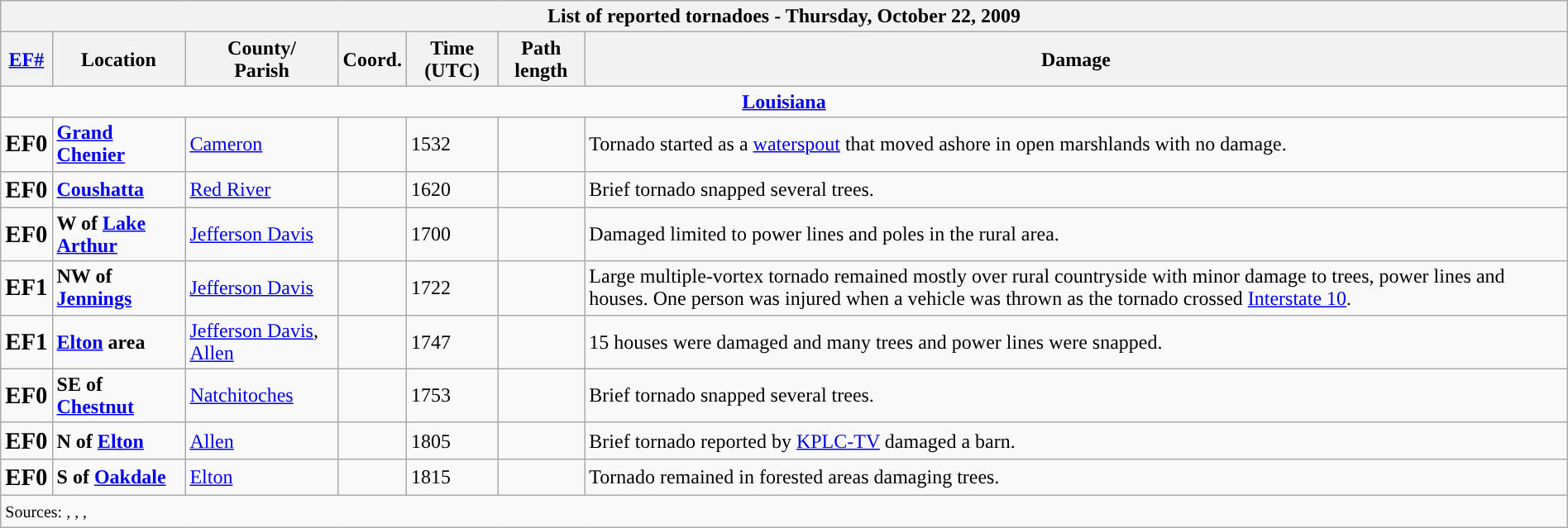<table class="wikitable collapsible" width="100%">
<tr>
<th colspan="7">List of reported tornadoes - Thursday, October 22, 2009</th>
</tr>
<tr>
<th><a href='#'>EF#</a></th>
<th>Location</th>
<th>County/<br>Parish</th>
<th>Coord.</th>
<th>Time (UTC)</th>
<th>Path length</th>
<th>Damage</th>
</tr>
<tr>
<td colspan="7" align=center><strong><a href='#'>Louisiana</a></strong></td>
</tr>
<tr>
<td><big><strong>EF0</strong></big></td>
<td><strong><a href='#'>Grand Chenier</a></strong></td>
<td><a href='#'>Cameron</a></td>
<td></td>
<td>1532</td>
<td></td>
<td>Tornado started as a <a href='#'>waterspout</a> that moved ashore in open marshlands with no damage.</td>
</tr>
<tr>
<td><big><strong>EF0</strong></big></td>
<td><strong><a href='#'>Coushatta</a></strong></td>
<td><a href='#'>Red River</a></td>
<td></td>
<td>1620</td>
<td></td>
<td>Brief tornado snapped several trees.</td>
</tr>
<tr>
<td><big><strong>EF0</strong></big></td>
<td><strong>W of <a href='#'>Lake Arthur</a></strong></td>
<td><a href='#'>Jefferson Davis</a></td>
<td></td>
<td>1700</td>
<td></td>
<td>Damaged limited to power lines and poles in the rural area.</td>
</tr>
<tr>
<td><big><strong>EF1</strong></big></td>
<td><strong>NW of <a href='#'>Jennings</a></strong></td>
<td><a href='#'>Jefferson Davis</a></td>
<td></td>
<td>1722</td>
<td></td>
<td>Large multiple-vortex tornado remained mostly over rural countryside with minor damage to trees, power lines and houses. One person was injured when a vehicle was thrown as the tornado crossed <a href='#'>Interstate 10</a>.</td>
</tr>
<tr>
<td><big><strong>EF1</strong></big></td>
<td><strong><a href='#'>Elton</a> area</strong></td>
<td><a href='#'>Jefferson Davis</a>, <a href='#'>Allen</a></td>
<td></td>
<td>1747</td>
<td></td>
<td>15 houses were damaged and many trees and power lines were snapped.</td>
</tr>
<tr>
<td><big><strong>EF0</strong></big></td>
<td><strong>SE of <a href='#'>Chestnut</a></strong></td>
<td><a href='#'>Natchitoches</a></td>
<td></td>
<td>1753</td>
<td></td>
<td>Brief tornado snapped several trees.</td>
</tr>
<tr>
<td><big><strong>EF0</strong></big></td>
<td><strong>N of <a href='#'>Elton</a></strong></td>
<td><a href='#'>Allen</a></td>
<td></td>
<td>1805</td>
<td></td>
<td>Brief tornado reported by <a href='#'>KPLC-TV</a> damaged a barn.</td>
</tr>
<tr>
<td><big><strong>EF0</strong></big></td>
<td><strong>S of <a href='#'>Oakdale</a></strong></td>
<td><a href='#'>Elton</a></td>
<td></td>
<td>1815</td>
<td></td>
<td>Tornado remained in forested areas damaging trees.</td>
</tr>
<tr>
<td colspan="7"><small>Sources: , , , </small></td>
</tr>
</table>
